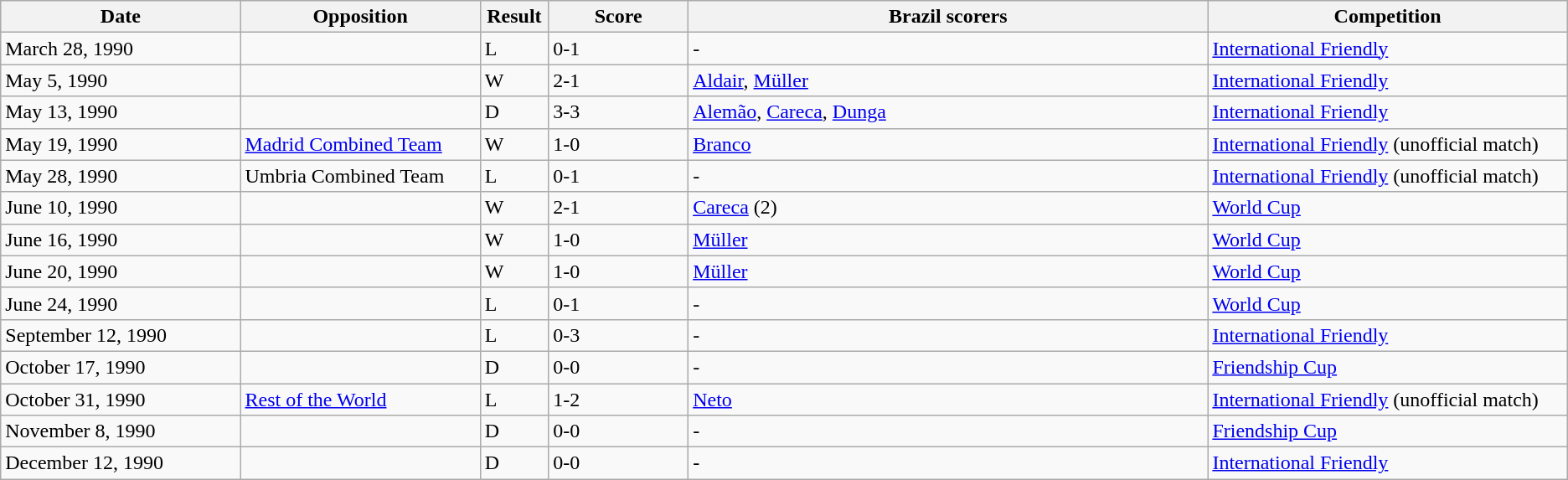<table class="wikitable" style="text-align: left;">
<tr>
<th width=12%>Date</th>
<th width=12%>Opposition</th>
<th width=1%>Result</th>
<th width=7%>Score</th>
<th width=26%>Brazil scorers</th>
<th width=18%>Competition</th>
</tr>
<tr>
<td>March 28, 1990</td>
<td></td>
<td>L</td>
<td>0-1</td>
<td>-</td>
<td><a href='#'>International Friendly</a></td>
</tr>
<tr>
<td>May 5, 1990</td>
<td></td>
<td>W</td>
<td>2-1</td>
<td><a href='#'>Aldair</a>, <a href='#'>Müller</a></td>
<td><a href='#'>International Friendly</a></td>
</tr>
<tr>
<td>May 13, 1990</td>
<td></td>
<td>D</td>
<td>3-3</td>
<td><a href='#'>Alemão</a>, <a href='#'>Careca</a>, <a href='#'>Dunga</a></td>
<td><a href='#'>International Friendly</a></td>
</tr>
<tr>
<td>May 19, 1990</td>
<td> <a href='#'>Madrid Combined Team</a></td>
<td>W</td>
<td>1-0</td>
<td><a href='#'>Branco</a></td>
<td><a href='#'>International Friendly</a> (unofficial match)</td>
</tr>
<tr>
<td>May 28, 1990</td>
<td> Umbria Combined Team</td>
<td>L</td>
<td>0-1</td>
<td>-</td>
<td><a href='#'>International Friendly</a> (unofficial match)</td>
</tr>
<tr>
<td>June 10, 1990</td>
<td></td>
<td>W</td>
<td>2-1</td>
<td><a href='#'>Careca</a> (2)</td>
<td><a href='#'>World Cup</a></td>
</tr>
<tr>
<td>June 16, 1990</td>
<td></td>
<td>W</td>
<td>1-0</td>
<td><a href='#'>Müller</a></td>
<td><a href='#'>World Cup</a></td>
</tr>
<tr>
<td>June 20, 1990</td>
<td></td>
<td>W</td>
<td>1-0</td>
<td><a href='#'>Müller</a></td>
<td><a href='#'>World Cup</a></td>
</tr>
<tr>
<td>June 24, 1990</td>
<td></td>
<td>L</td>
<td>0-1</td>
<td>-</td>
<td><a href='#'>World Cup</a></td>
</tr>
<tr>
<td>September 12, 1990</td>
<td></td>
<td>L</td>
<td>0-3</td>
<td>-</td>
<td><a href='#'>International Friendly</a></td>
</tr>
<tr>
<td>October 17, 1990</td>
<td></td>
<td>D</td>
<td>0-0</td>
<td>-</td>
<td><a href='#'>Friendship Cup</a></td>
</tr>
<tr>
<td>October 31, 1990</td>
<td> <a href='#'>Rest of the World</a></td>
<td>L</td>
<td>1-2</td>
<td><a href='#'>Neto</a></td>
<td><a href='#'>International Friendly</a> (unofficial match)</td>
</tr>
<tr>
<td>November 8, 1990</td>
<td></td>
<td>D</td>
<td>0-0</td>
<td>-</td>
<td><a href='#'>Friendship Cup</a></td>
</tr>
<tr>
<td>December 12, 1990</td>
<td></td>
<td>D</td>
<td>0-0</td>
<td>-</td>
<td><a href='#'>International Friendly</a></td>
</tr>
</table>
